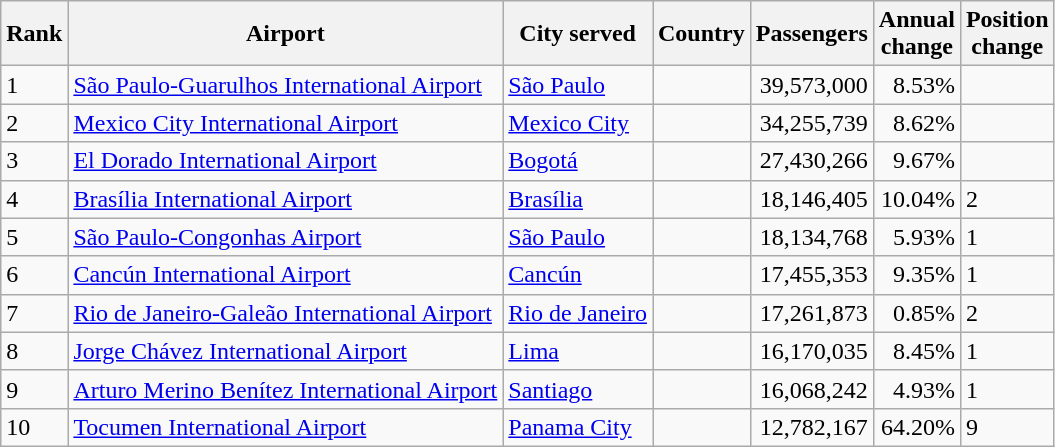<table class="wikitable sortable">
<tr>
<th>Rank</th>
<th>Airport</th>
<th>City served</th>
<th>Country</th>
<th>Passengers</th>
<th>Annual<br>change</th>
<th>Position<br>change</th>
</tr>
<tr>
<td>1</td>
<td><a href='#'>São Paulo-Guarulhos International Airport</a></td>
<td><a href='#'>São Paulo</a></td>
<td></td>
<td align="right">39,573,000</td>
<td align="right">8.53%</td>
<td></td>
</tr>
<tr>
<td>2</td>
<td><a href='#'>Mexico City International Airport</a></td>
<td><a href='#'>Mexico City</a></td>
<td></td>
<td align="right">34,255,739</td>
<td align="right">8.62%</td>
<td></td>
</tr>
<tr>
<td>3</td>
<td><a href='#'>El Dorado International Airport</a></td>
<td><a href='#'>Bogotá</a></td>
<td></td>
<td align="right">27,430,266</td>
<td align="right">9.67%</td>
<td></td>
</tr>
<tr>
<td>4</td>
<td><a href='#'>Brasília International Airport</a></td>
<td><a href='#'>Brasília</a></td>
<td></td>
<td align="right">18,146,405</td>
<td align="right">10.04%</td>
<td> 2</td>
</tr>
<tr>
<td>5</td>
<td><a href='#'>São Paulo-Congonhas Airport</a></td>
<td><a href='#'>São Paulo</a></td>
<td></td>
<td align="right">18,134,768</td>
<td align="right">5.93%</td>
<td> 1</td>
</tr>
<tr>
<td>6</td>
<td><a href='#'>Cancún International Airport</a></td>
<td><a href='#'>Cancún</a></td>
<td></td>
<td align="right">17,455,353</td>
<td align="right">9.35%</td>
<td> 1</td>
</tr>
<tr>
<td>7</td>
<td><a href='#'>Rio de Janeiro-Galeão International Airport</a></td>
<td><a href='#'>Rio de Janeiro</a></td>
<td></td>
<td align="right">17,261,873</td>
<td align="right">0.85%</td>
<td> 2</td>
</tr>
<tr>
<td>8</td>
<td><a href='#'>Jorge Chávez International Airport</a></td>
<td><a href='#'>Lima</a></td>
<td></td>
<td align="right">16,170,035</td>
<td align="right">8.45%</td>
<td> 1</td>
</tr>
<tr>
<td>9</td>
<td><a href='#'>Arturo Merino Benítez International Airport</a></td>
<td><a href='#'>Santiago</a></td>
<td></td>
<td align="right">16,068,242</td>
<td align="right">4.93%</td>
<td> 1</td>
</tr>
<tr>
<td>10</td>
<td><a href='#'>Tocumen International Airport</a></td>
<td><a href='#'>Panama City</a></td>
<td></td>
<td align="right">12,782,167</td>
<td align="right">64.20%</td>
<td> 9</td>
</tr>
</table>
